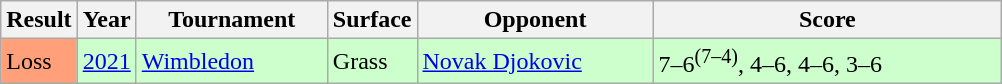<table class="sortable wikitable">
<tr>
<th>Result</th>
<th>Year</th>
<th width=120>Tournament</th>
<th>Surface</th>
<th width=150>Opponent</th>
<th width=225 class="unsortable">Score</th>
</tr>
<tr bgcolor=CCFFCC>
<td bgcolor=FFA07A>Loss</td>
<td><a href='#'>2021</a></td>
<td><a href='#'>Wimbledon</a></td>
<td>Grass</td>
<td> <a href='#'>Novak Djokovic</a></td>
<td>7–6<sup>(7–4)</sup>, 4–6, 4–6, 3–6</td>
</tr>
</table>
